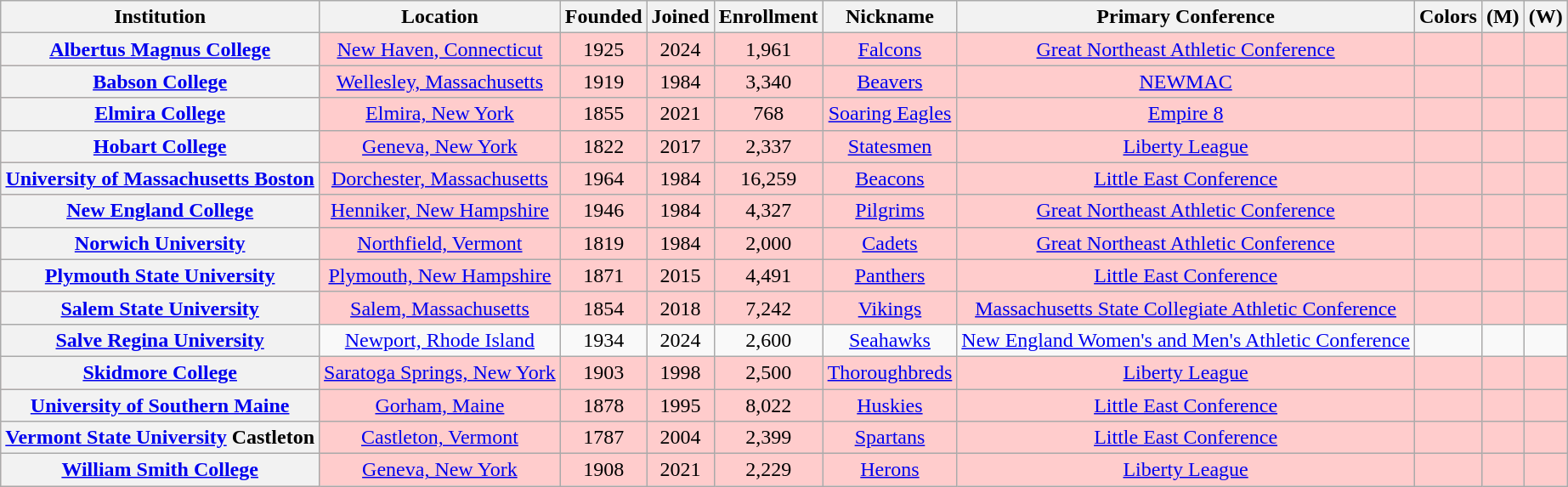<table class="wikitable" style="text-align:center">
<tr>
<th>Institution</th>
<th>Location</th>
<th>Founded</th>
<th>Joined</th>
<th>Enrollment</th>
<th>Nickname</th>
<th>Primary Conference</th>
<th>Colors</th>
<th>(M)</th>
<th>(W)</th>
</tr>
<tr bgcolor=ffcccc>
<th><strong><a href='#'>Albertus Magnus College</a></strong></th>
<td><a href='#'>New Haven, Connecticut</a></td>
<td>1925</td>
<td>2024 </td>
<td>1,961</td>
<td><a href='#'>Falcons</a></td>
<td><a href='#'>Great Northeast Athletic Conference</a></td>
<td style="text-align:right;"> </td>
<td></td>
<td></td>
</tr>
<tr bgcolor=ffcccc>
<th><a href='#'>Babson College</a></th>
<td><a href='#'>Wellesley, Massachusetts</a></td>
<td>1919</td>
<td>1984</td>
<td>3,340</td>
<td><a href='#'>Beavers</a></td>
<td><a href='#'>NEWMAC</a></td>
<td style="text-align:right;"></td>
<td></td>
<td></td>
</tr>
<tr bgcolor=ffcccc>
<th><a href='#'>Elmira College</a></th>
<td><a href='#'>Elmira, New York</a></td>
<td>1855</td>
<td>2021</td>
<td>768</td>
<td><a href='#'>Soaring Eagles</a></td>
<td><a href='#'>Empire 8</a></td>
<td style="text-align:right;"></td>
<td></td>
<td></td>
</tr>
<tr bgcolor=ffcccc>
<th><a href='#'>Hobart College</a></th>
<td><a href='#'>Geneva, New York</a></td>
<td>1822</td>
<td>2017</td>
<td>2,337</td>
<td><a href='#'>Statesmen</a></td>
<td><a href='#'>Liberty League</a></td>
<td style="text-align:right;"></td>
<td></td>
<td></td>
</tr>
<tr bgcolor=ffcccc>
<th><a href='#'>University of Massachusetts Boston</a></th>
<td><a href='#'>Dorchester, Massachusetts</a></td>
<td>1964</td>
<td>1984</td>
<td>16,259</td>
<td><a href='#'>Beacons</a></td>
<td><a href='#'>Little East Conference</a></td>
<td style="text-align:right;"></td>
<td></td>
<td></td>
</tr>
<tr bgcolor=ffcccc>
<th><a href='#'>New England College</a></th>
<td><a href='#'>Henniker, New Hampshire</a></td>
<td>1946</td>
<td>1984</td>
<td>4,327</td>
<td><a href='#'>Pilgrims</a></td>
<td><a href='#'>Great Northeast Athletic Conference</a></td>
<td style="text-align:right;"></td>
<td></td>
<td></td>
</tr>
<tr bgcolor=ffcccc>
<th><a href='#'>Norwich University</a></th>
<td><a href='#'>Northfield, Vermont</a></td>
<td>1819</td>
<td>1984</td>
<td>2,000</td>
<td><a href='#'>Cadets</a></td>
<td><a href='#'>Great Northeast Athletic Conference</a></td>
<td style="text-align:right;"></td>
<td></td>
<td></td>
</tr>
<tr bgcolor=ffcccc>
<th><a href='#'>Plymouth State University</a></th>
<td><a href='#'>Plymouth, New Hampshire</a></td>
<td>1871</td>
<td>2015</td>
<td>4,491</td>
<td><a href='#'>Panthers</a></td>
<td><a href='#'>Little East Conference</a></td>
<td style="text-align:right;"></td>
<td></td>
<td></td>
</tr>
<tr bgcolor=ffcccc>
<th><a href='#'>Salem State University</a></th>
<td><a href='#'>Salem, Massachusetts</a></td>
<td>1854</td>
<td>2018</td>
<td>7,242</td>
<td><a href='#'>Vikings</a></td>
<td><a href='#'>Massachusetts State Collegiate Athletic Conference</a></td>
<td style="text-align:right;"></td>
<td></td>
<td></td>
</tr>
<tr>
<th><strong><a href='#'>Salve Regina University</a></strong></th>
<td><a href='#'>Newport, Rhode Island</a></td>
<td>1934</td>
<td>2024</td>
<td>2,600</td>
<td><a href='#'>Seahawks</a></td>
<td><a href='#'>New England Women's and Men's Athletic Conference</a></td>
<td style="text-align:right;"></td>
<td></td>
<td></td>
</tr>
<tr bgcolor=ffcccc>
<th><a href='#'>Skidmore College</a></th>
<td><a href='#'>Saratoga Springs, New York</a></td>
<td>1903</td>
<td>1998</td>
<td>2,500</td>
<td><a href='#'>Thoroughbreds</a></td>
<td><a href='#'>Liberty League</a></td>
<td style="text-align:right;"></td>
<td></td>
<td></td>
</tr>
<tr bgcolor=ffcccc>
<th><a href='#'>University of Southern Maine</a></th>
<td><a href='#'>Gorham, Maine</a></td>
<td>1878</td>
<td>1995</td>
<td>8,022</td>
<td><a href='#'>Huskies</a></td>
<td><a href='#'>Little East Conference</a></td>
<td style="text-align:right;"></td>
<td></td>
<td></td>
</tr>
<tr bgcolor=ffcccc>
<th><a href='#'>Vermont State University</a> Castleton</th>
<td><a href='#'>Castleton, Vermont</a></td>
<td>1787</td>
<td>2004</td>
<td>2,399</td>
<td><a href='#'>Spartans</a></td>
<td><a href='#'>Little East Conference</a></td>
<td style="text-align:right;"></td>
<td></td>
<td></td>
</tr>
<tr bgcolor=ffcccc>
<th><a href='#'>William Smith College</a></th>
<td><a href='#'>Geneva, New York</a></td>
<td>1908</td>
<td>2021</td>
<td>2,229</td>
<td><a href='#'>Herons</a></td>
<td><a href='#'>Liberty League</a></td>
<td style="text-align:right;"></td>
<td></td>
<td></td>
</tr>
</table>
